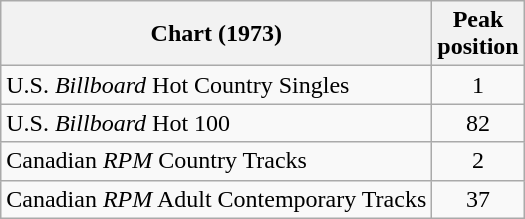<table class="wikitable sortable">
<tr>
<th align="left">Chart (1973)</th>
<th style="text-align:center;">Peak<br>position</th>
</tr>
<tr>
<td align="left">U.S. <em>Billboard</em> Hot Country Singles</td>
<td style="text-align:center;">1</td>
</tr>
<tr>
<td align="left">U.S. <em>Billboard</em> Hot 100</td>
<td style="text-align:center;">82</td>
</tr>
<tr>
<td align="left">Canadian <em>RPM</em> Country Tracks</td>
<td style="text-align:center;">2</td>
</tr>
<tr>
<td align="left">Canadian <em>RPM</em> Adult Contemporary Tracks</td>
<td style="text-align:center;">37</td>
</tr>
</table>
